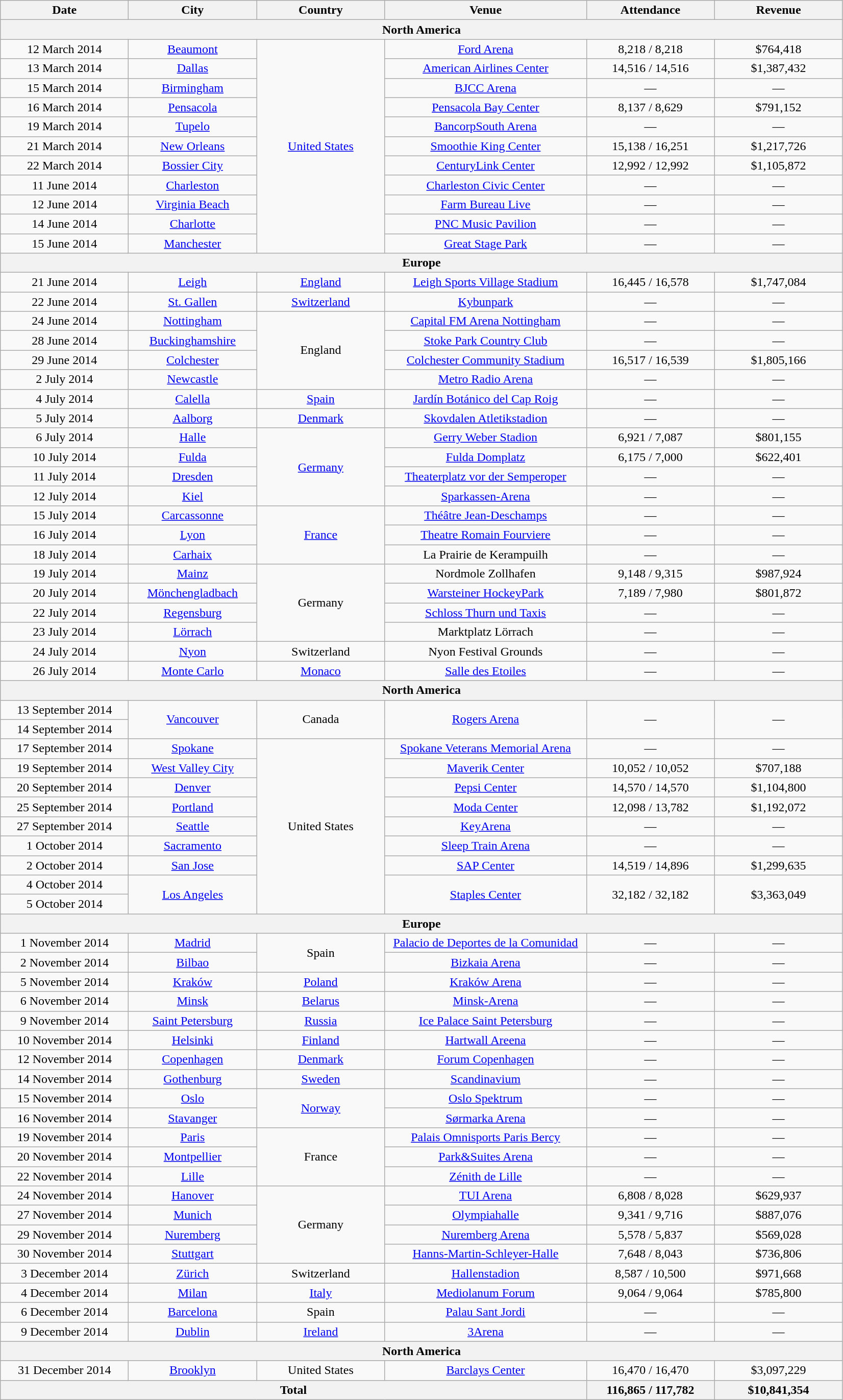<table class="wikitable" style="text-align:center;">
<tr>
<th scope="col" style="width:10em;">Date</th>
<th scope="col" style="width:10em;">City</th>
<th scope="col" style="width:10em;">Country</th>
<th scope="col" style="width:16em;">Venue</th>
<th scope="col" style="width:10em;">Attendance</th>
<th scope="col" style="width:10em;">Revenue</th>
</tr>
<tr>
<th colspan="6">North America</th>
</tr>
<tr>
<td>12 March 2014</td>
<td><a href='#'>Beaumont</a></td>
<td rowspan="11"><a href='#'>United States</a></td>
<td><a href='#'>Ford Arena</a></td>
<td>8,218 / 8,218</td>
<td>$764,418</td>
</tr>
<tr>
<td>13 March 2014</td>
<td><a href='#'>Dallas</a></td>
<td><a href='#'>American Airlines Center</a></td>
<td>14,516 / 14,516</td>
<td>$1,387,432</td>
</tr>
<tr>
<td>15 March 2014</td>
<td><a href='#'>Birmingham</a></td>
<td><a href='#'>BJCC Arena</a></td>
<td>—</td>
<td>—</td>
</tr>
<tr>
<td>16 March 2014</td>
<td><a href='#'>Pensacola</a></td>
<td><a href='#'>Pensacola Bay Center</a></td>
<td>8,137 / 8,629</td>
<td>$791,152</td>
</tr>
<tr>
<td>19 March 2014</td>
<td><a href='#'>Tupelo</a></td>
<td><a href='#'>BancorpSouth Arena</a></td>
<td>—</td>
<td>—</td>
</tr>
<tr>
<td>21 March 2014</td>
<td><a href='#'>New Orleans</a></td>
<td><a href='#'>Smoothie King Center</a></td>
<td>15,138 / 16,251</td>
<td>$1,217,726</td>
</tr>
<tr>
<td>22 March 2014</td>
<td><a href='#'>Bossier City</a></td>
<td><a href='#'>CenturyLink Center</a></td>
<td>12,992 / 12,992</td>
<td>$1,105,872</td>
</tr>
<tr>
<td>11 June 2014</td>
<td><a href='#'>Charleston</a></td>
<td><a href='#'>Charleston Civic Center</a></td>
<td>—</td>
<td>—</td>
</tr>
<tr>
<td>12 June 2014</td>
<td><a href='#'>Virginia Beach</a></td>
<td><a href='#'>Farm Bureau Live</a></td>
<td>—</td>
<td>—</td>
</tr>
<tr>
<td>14 June 2014</td>
<td><a href='#'>Charlotte</a></td>
<td><a href='#'>PNC Music Pavilion</a></td>
<td>—</td>
<td>—</td>
</tr>
<tr>
<td>15 June 2014</td>
<td><a href='#'>Manchester</a></td>
<td><a href='#'>Great Stage Park</a></td>
<td>—</td>
<td>—</td>
</tr>
<tr>
<th colspan="6">Europe</th>
</tr>
<tr>
<td>21 June 2014</td>
<td><a href='#'>Leigh</a></td>
<td><a href='#'>England</a></td>
<td><a href='#'>Leigh Sports Village Stadium</a></td>
<td>16,445 / 16,578</td>
<td>$1,747,084</td>
</tr>
<tr>
<td>22 June 2014</td>
<td><a href='#'>St. Gallen</a></td>
<td><a href='#'>Switzerland</a></td>
<td><a href='#'>Kybunpark</a></td>
<td>—</td>
<td>—</td>
</tr>
<tr>
<td>24 June 2014</td>
<td><a href='#'>Nottingham</a></td>
<td rowspan="4">England</td>
<td><a href='#'>Capital FM Arena Nottingham</a></td>
<td>—</td>
<td>—</td>
</tr>
<tr>
<td>28 June 2014</td>
<td><a href='#'>Buckinghamshire</a></td>
<td><a href='#'>Stoke Park Country Club</a></td>
<td>—</td>
<td>—</td>
</tr>
<tr>
<td>29 June 2014</td>
<td><a href='#'>Colchester</a></td>
<td><a href='#'>Colchester Community Stadium</a></td>
<td>16,517 / 16,539</td>
<td>$1,805,166</td>
</tr>
<tr>
<td>2 July 2014</td>
<td><a href='#'>Newcastle</a></td>
<td><a href='#'>Metro Radio Arena</a></td>
<td>—</td>
<td>—</td>
</tr>
<tr>
<td>4 July 2014</td>
<td><a href='#'>Calella</a></td>
<td><a href='#'>Spain</a></td>
<td><a href='#'>Jardín Botánico del Cap Roig</a></td>
<td>—</td>
<td>—</td>
</tr>
<tr>
<td>5 July 2014</td>
<td><a href='#'>Aalborg</a></td>
<td><a href='#'>Denmark</a></td>
<td><a href='#'>Skovdalen Atletikstadion</a></td>
<td>—</td>
<td>—</td>
</tr>
<tr>
<td>6 July 2014</td>
<td><a href='#'>Halle</a></td>
<td rowspan="4"><a href='#'>Germany</a></td>
<td><a href='#'>Gerry Weber Stadion</a></td>
<td>6,921 / 7,087</td>
<td>$801,155</td>
</tr>
<tr>
<td>10 July 2014</td>
<td><a href='#'>Fulda</a></td>
<td><a href='#'>Fulda Domplatz</a></td>
<td>6,175 / 7,000</td>
<td>$622,401</td>
</tr>
<tr>
<td>11 July 2014</td>
<td><a href='#'>Dresden</a></td>
<td><a href='#'>Theaterplatz vor der Semperoper</a></td>
<td>—</td>
<td>—</td>
</tr>
<tr>
<td>12 July 2014</td>
<td><a href='#'>Kiel</a></td>
<td><a href='#'>Sparkassen-Arena</a></td>
<td>—</td>
<td>—</td>
</tr>
<tr>
<td>15 July 2014</td>
<td><a href='#'>Carcassonne</a></td>
<td rowspan="3"><a href='#'>France</a></td>
<td><a href='#'>Théâtre Jean-Deschamps</a></td>
<td>—</td>
<td>—</td>
</tr>
<tr>
<td>16 July 2014</td>
<td><a href='#'>Lyon</a></td>
<td><a href='#'>Theatre Romain Fourviere</a></td>
<td>—</td>
<td>—</td>
</tr>
<tr>
<td>18 July 2014</td>
<td><a href='#'>Carhaix</a></td>
<td>La Prairie de Kerampuilh</td>
<td>—</td>
<td>—</td>
</tr>
<tr>
<td>19 July 2014</td>
<td><a href='#'>Mainz</a></td>
<td rowspan="4">Germany</td>
<td>Nordmole Zollhafen</td>
<td>9,148 / 9,315</td>
<td>$987,924</td>
</tr>
<tr>
<td>20 July 2014</td>
<td><a href='#'>Mönchengladbach</a></td>
<td><a href='#'>Warsteiner HockeyPark</a></td>
<td>7,189 / 7,980</td>
<td>$801,872</td>
</tr>
<tr>
<td>22 July 2014</td>
<td><a href='#'>Regensburg</a></td>
<td><a href='#'>Schloss Thurn und Taxis</a></td>
<td>—</td>
<td>—</td>
</tr>
<tr>
<td>23 July 2014</td>
<td><a href='#'>Lörrach</a></td>
<td>Marktplatz Lörrach</td>
<td>—</td>
<td>—</td>
</tr>
<tr>
<td>24 July 2014</td>
<td><a href='#'>Nyon</a></td>
<td>Switzerland</td>
<td>Nyon Festival Grounds</td>
<td>—</td>
<td>—</td>
</tr>
<tr>
<td>26 July 2014</td>
<td><a href='#'>Monte Carlo</a></td>
<td><a href='#'>Monaco</a></td>
<td><a href='#'>Salle des Etoiles</a></td>
<td>—</td>
<td>—</td>
</tr>
<tr>
<th colspan="6">North America</th>
</tr>
<tr>
<td>13 September 2014</td>
<td rowspan="2"><a href='#'>Vancouver</a></td>
<td rowspan="2">Canada</td>
<td rowspan="2"><a href='#'>Rogers Arena</a></td>
<td rowspan="2">—</td>
<td rowspan="2">—</td>
</tr>
<tr>
<td>14 September 2014</td>
</tr>
<tr>
<td>17 September 2014</td>
<td><a href='#'>Spokane</a></td>
<td rowspan="9">United States</td>
<td><a href='#'>Spokane Veterans Memorial Arena</a></td>
<td>—</td>
<td>—</td>
</tr>
<tr>
<td>19 September 2014</td>
<td><a href='#'>West Valley City</a></td>
<td><a href='#'>Maverik Center</a></td>
<td>10,052 / 10,052</td>
<td>$707,188</td>
</tr>
<tr>
<td>20 September 2014</td>
<td><a href='#'>Denver</a></td>
<td><a href='#'>Pepsi Center</a></td>
<td>14,570 / 14,570</td>
<td>$1,104,800</td>
</tr>
<tr>
<td>25 September 2014</td>
<td><a href='#'>Portland</a></td>
<td><a href='#'>Moda Center</a></td>
<td>12,098 / 13,782</td>
<td>$1,192,072</td>
</tr>
<tr>
<td>27 September 2014</td>
<td><a href='#'>Seattle</a></td>
<td><a href='#'>KeyArena</a></td>
<td>—</td>
<td>—</td>
</tr>
<tr>
<td>1 October 2014</td>
<td><a href='#'>Sacramento</a></td>
<td><a href='#'>Sleep Train Arena</a></td>
<td>—</td>
<td>—</td>
</tr>
<tr>
<td>2 October 2014</td>
<td><a href='#'>San Jose</a></td>
<td><a href='#'>SAP Center</a></td>
<td>14,519 / 14,896</td>
<td>$1,299,635</td>
</tr>
<tr>
<td>4 October 2014</td>
<td rowspan="2"><a href='#'>Los Angeles</a></td>
<td rowspan="2"><a href='#'>Staples Center</a></td>
<td rowspan="2">32,182 / 32,182</td>
<td rowspan="2">$3,363,049</td>
</tr>
<tr>
<td>5 October 2014</td>
</tr>
<tr>
<th colspan="6">Europe</th>
</tr>
<tr>
<td>1 November 2014</td>
<td><a href='#'>Madrid</a></td>
<td rowspan="2">Spain</td>
<td><a href='#'>Palacio de Deportes de la Comunidad</a></td>
<td>—</td>
<td>—</td>
</tr>
<tr>
<td>2 November 2014</td>
<td><a href='#'>Bilbao</a></td>
<td><a href='#'>Bizkaia Arena</a></td>
<td>—</td>
<td>—</td>
</tr>
<tr>
<td>5 November 2014</td>
<td><a href='#'>Kraków</a></td>
<td><a href='#'>Poland</a></td>
<td><a href='#'>Kraków Arena</a></td>
<td>—</td>
<td>—</td>
</tr>
<tr>
<td>6 November 2014</td>
<td><a href='#'>Minsk</a></td>
<td><a href='#'>Belarus</a></td>
<td><a href='#'>Minsk-Arena</a></td>
<td>—</td>
<td>—</td>
</tr>
<tr>
<td>9 November 2014</td>
<td><a href='#'>Saint Petersburg</a></td>
<td><a href='#'>Russia</a></td>
<td><a href='#'>Ice Palace Saint Petersburg</a></td>
<td>—</td>
<td>—</td>
</tr>
<tr>
<td>10 November 2014</td>
<td><a href='#'>Helsinki</a></td>
<td><a href='#'>Finland</a></td>
<td><a href='#'>Hartwall Areena</a></td>
<td>—</td>
<td>—</td>
</tr>
<tr>
<td>12 November 2014</td>
<td><a href='#'>Copenhagen</a></td>
<td><a href='#'>Denmark</a></td>
<td><a href='#'>Forum Copenhagen</a></td>
<td>—</td>
<td>—</td>
</tr>
<tr>
<td>14 November 2014</td>
<td><a href='#'>Gothenburg</a></td>
<td><a href='#'>Sweden</a></td>
<td><a href='#'>Scandinavium</a></td>
<td>—</td>
<td>—</td>
</tr>
<tr>
<td>15 November 2014</td>
<td><a href='#'>Oslo</a></td>
<td rowspan="2"><a href='#'>Norway</a></td>
<td><a href='#'>Oslo Spektrum</a></td>
<td>—</td>
<td>—</td>
</tr>
<tr>
<td>16 November 2014</td>
<td><a href='#'>Stavanger</a></td>
<td><a href='#'>Sørmarka Arena</a></td>
<td>—</td>
<td>—</td>
</tr>
<tr>
<td>19 November 2014</td>
<td><a href='#'>Paris</a></td>
<td rowspan="3">France</td>
<td><a href='#'>Palais Omnisports Paris Bercy</a></td>
<td>—</td>
<td>—</td>
</tr>
<tr>
<td>20 November 2014</td>
<td><a href='#'>Montpellier</a></td>
<td><a href='#'>Park&Suites Arena</a></td>
<td>—</td>
<td>—</td>
</tr>
<tr>
<td>22 November 2014</td>
<td><a href='#'>Lille</a></td>
<td><a href='#'>Zénith de Lille</a></td>
<td>—</td>
<td>—</td>
</tr>
<tr>
<td>24 November 2014</td>
<td><a href='#'>Hanover</a></td>
<td rowspan="4">Germany</td>
<td><a href='#'>TUI Arena</a></td>
<td>6,808 / 8,028</td>
<td>$629,937</td>
</tr>
<tr>
<td>27 November 2014</td>
<td><a href='#'>Munich</a></td>
<td><a href='#'>Olympiahalle</a></td>
<td>9,341 / 9,716</td>
<td>$887,076</td>
</tr>
<tr>
<td>29 November 2014</td>
<td><a href='#'>Nuremberg</a></td>
<td><a href='#'>Nuremberg Arena</a></td>
<td>5,578 / 5,837</td>
<td>$569,028</td>
</tr>
<tr>
<td>30 November 2014</td>
<td><a href='#'>Stuttgart</a></td>
<td><a href='#'>Hanns-Martin-Schleyer-Halle</a></td>
<td>7,648 / 8,043</td>
<td>$736,806</td>
</tr>
<tr>
<td>3 December 2014</td>
<td><a href='#'>Zürich</a></td>
<td>Switzerland</td>
<td><a href='#'>Hallenstadion</a></td>
<td>8,587 / 10,500</td>
<td>$971,668</td>
</tr>
<tr>
<td>4 December 2014</td>
<td><a href='#'>Milan</a></td>
<td><a href='#'>Italy</a></td>
<td><a href='#'>Mediolanum Forum</a></td>
<td>9,064 / 9,064</td>
<td>$785,800</td>
</tr>
<tr>
<td>6 December 2014</td>
<td><a href='#'>Barcelona</a></td>
<td>Spain</td>
<td><a href='#'>Palau Sant Jordi</a></td>
<td>—</td>
<td>—</td>
</tr>
<tr>
<td>9 December 2014</td>
<td><a href='#'>Dublin</a></td>
<td><a href='#'>Ireland</a></td>
<td><a href='#'>3Arena</a></td>
<td>—</td>
<td>—</td>
</tr>
<tr>
<th colspan="6">North America</th>
</tr>
<tr>
<td>31 December 2014</td>
<td><a href='#'>Brooklyn</a></td>
<td>United States</td>
<td><a href='#'>Barclays Center</a></td>
<td>16,470 / 16,470</td>
<td>$3,097,229</td>
</tr>
<tr>
<th colspan="4">Total</th>
<th>116,865 / 117,782</th>
<th>$10,841,354</th>
</tr>
</table>
